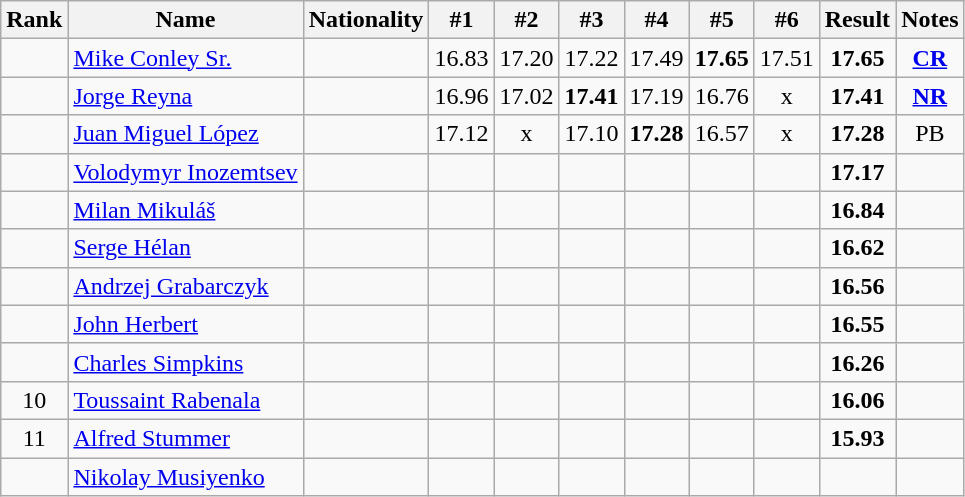<table class="wikitable sortable" style="text-align:center">
<tr>
<th>Rank</th>
<th>Name</th>
<th>Nationality</th>
<th>#1</th>
<th>#2</th>
<th>#3</th>
<th>#4</th>
<th>#5</th>
<th>#6</th>
<th>Result</th>
<th>Notes</th>
</tr>
<tr>
<td></td>
<td align="left"><a href='#'>Mike Conley Sr.</a></td>
<td align=left></td>
<td>16.83</td>
<td>17.20</td>
<td>17.22</td>
<td>17.49</td>
<td><strong>17.65</strong></td>
<td>17.51</td>
<td><strong>17.65</strong></td>
<td><strong><a href='#'>CR</a></strong></td>
</tr>
<tr>
<td></td>
<td align="left"><a href='#'>Jorge Reyna</a></td>
<td align=left></td>
<td>16.96</td>
<td>17.02</td>
<td><strong>17.41</strong></td>
<td>17.19</td>
<td>16.76</td>
<td>x</td>
<td><strong>17.41</strong></td>
<td><strong><a href='#'>NR</a></strong></td>
</tr>
<tr>
<td></td>
<td align="left"><a href='#'>Juan Miguel López</a></td>
<td align=left></td>
<td>17.12</td>
<td>x</td>
<td>17.10</td>
<td><strong>17.28</strong></td>
<td>16.57</td>
<td>x</td>
<td><strong>17.28</strong></td>
<td>PB</td>
</tr>
<tr>
<td></td>
<td align="left"><a href='#'>Volodymyr Inozemtsev</a></td>
<td align=left></td>
<td></td>
<td></td>
<td></td>
<td></td>
<td></td>
<td></td>
<td><strong>17.17</strong></td>
<td></td>
</tr>
<tr>
<td></td>
<td align="left"><a href='#'>Milan Mikuláš</a></td>
<td align=left></td>
<td></td>
<td></td>
<td></td>
<td></td>
<td></td>
<td></td>
<td><strong>16.84</strong></td>
<td></td>
</tr>
<tr>
<td></td>
<td align="left"><a href='#'>Serge Hélan</a></td>
<td align=left></td>
<td></td>
<td></td>
<td></td>
<td></td>
<td></td>
<td></td>
<td><strong>16.62</strong></td>
<td></td>
</tr>
<tr>
<td></td>
<td align="left"><a href='#'>Andrzej Grabarczyk</a></td>
<td align=left></td>
<td></td>
<td></td>
<td></td>
<td></td>
<td></td>
<td></td>
<td><strong>16.56</strong></td>
<td></td>
</tr>
<tr>
<td></td>
<td align="left"><a href='#'>John Herbert</a></td>
<td align=left></td>
<td></td>
<td></td>
<td></td>
<td></td>
<td></td>
<td></td>
<td><strong>16.55</strong></td>
<td></td>
</tr>
<tr>
<td></td>
<td align="left"><a href='#'>Charles Simpkins</a></td>
<td align=left></td>
<td></td>
<td></td>
<td></td>
<td></td>
<td></td>
<td></td>
<td><strong>16.26</strong></td>
<td></td>
</tr>
<tr>
<td>10</td>
<td align="left"><a href='#'>Toussaint Rabenala</a></td>
<td align=left></td>
<td></td>
<td></td>
<td></td>
<td></td>
<td></td>
<td></td>
<td><strong>16.06</strong></td>
<td></td>
</tr>
<tr>
<td>11</td>
<td align="left"><a href='#'>Alfred Stummer</a></td>
<td align=left></td>
<td></td>
<td></td>
<td></td>
<td></td>
<td></td>
<td></td>
<td><strong>15.93</strong></td>
<td></td>
</tr>
<tr>
<td></td>
<td align="left"><a href='#'>Nikolay Musiyenko</a></td>
<td align=left></td>
<td></td>
<td></td>
<td></td>
<td></td>
<td></td>
<td></td>
<td><strong></strong></td>
<td></td>
</tr>
</table>
